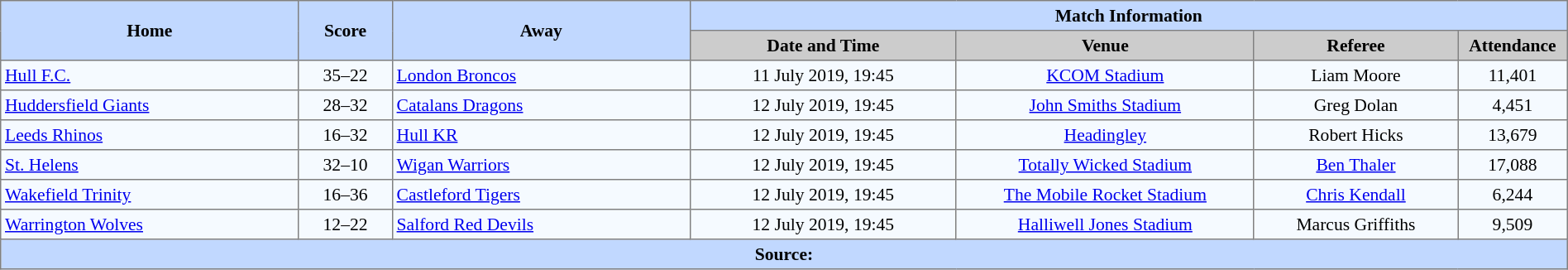<table border="1" style="border-collapse:collapse; font-size:90%; text-align:center;" cellpadding="3" cellspacing="0" width="100%">
<tr bgcolor="#C1D8FF">
<th rowspan="2" width="19%">Home</th>
<th rowspan="2" width="6%">Score</th>
<th rowspan="2" width="19%">Away</th>
<th colspan="4">Match Information</th>
</tr>
<tr bgcolor="#CCCCCC">
<th width="17%">Date and Time</th>
<th width="19%">Venue</th>
<th width="13%">Referee</th>
<th width="7%">Attendance</th>
</tr>
<tr bgcolor="#F5FAFF">
<td align="left"> <a href='#'>Hull F.C.</a></td>
<td>35–22</td>
<td align="left"> <a href='#'>London Broncos</a></td>
<td>11 July 2019, 19:45</td>
<td><a href='#'>KCOM Stadium</a></td>
<td>Liam Moore</td>
<td>11,401</td>
</tr>
<tr bgcolor="#F5FAFF">
<td align="left"> <a href='#'>Huddersfield Giants</a></td>
<td>28–32</td>
<td align="left"> <a href='#'>Catalans Dragons</a></td>
<td>12 July 2019, 19:45</td>
<td><a href='#'>John Smiths Stadium</a></td>
<td>Greg Dolan</td>
<td>4,451</td>
</tr>
<tr bgcolor="#F5FAFF">
<td align="left"> <a href='#'>Leeds Rhinos</a></td>
<td>16–32</td>
<td align="left"> <a href='#'>Hull KR</a></td>
<td>12 July 2019, 19:45</td>
<td><a href='#'>Headingley</a></td>
<td>Robert Hicks</td>
<td>13,679</td>
</tr>
<tr bgcolor="#F5FAFF">
<td align="left"> <a href='#'>St. Helens</a></td>
<td>32–10</td>
<td align="left"> <a href='#'>Wigan Warriors</a></td>
<td>12 July 2019, 19:45</td>
<td><a href='#'>Totally Wicked Stadium</a></td>
<td><a href='#'>Ben Thaler</a></td>
<td>17,088</td>
</tr>
<tr bgcolor="#F5FAFF">
<td align="left"> <a href='#'>Wakefield Trinity</a></td>
<td>16–36</td>
<td align="left"> <a href='#'>Castleford Tigers</a></td>
<td>12 July 2019, 19:45</td>
<td><a href='#'>The Mobile Rocket Stadium</a></td>
<td><a href='#'>Chris Kendall</a></td>
<td>6,244</td>
</tr>
<tr bgcolor="#F5FAFF">
<td align="left"> <a href='#'>Warrington Wolves</a></td>
<td>12–22</td>
<td align="left"> <a href='#'>Salford Red Devils</a></td>
<td>12 July 2019, 19:45</td>
<td><a href='#'>Halliwell Jones Stadium</a></td>
<td>Marcus Griffiths</td>
<td>9,509</td>
</tr>
<tr style="background:#c1d8ff;">
<th colspan="7">Source:</th>
</tr>
</table>
